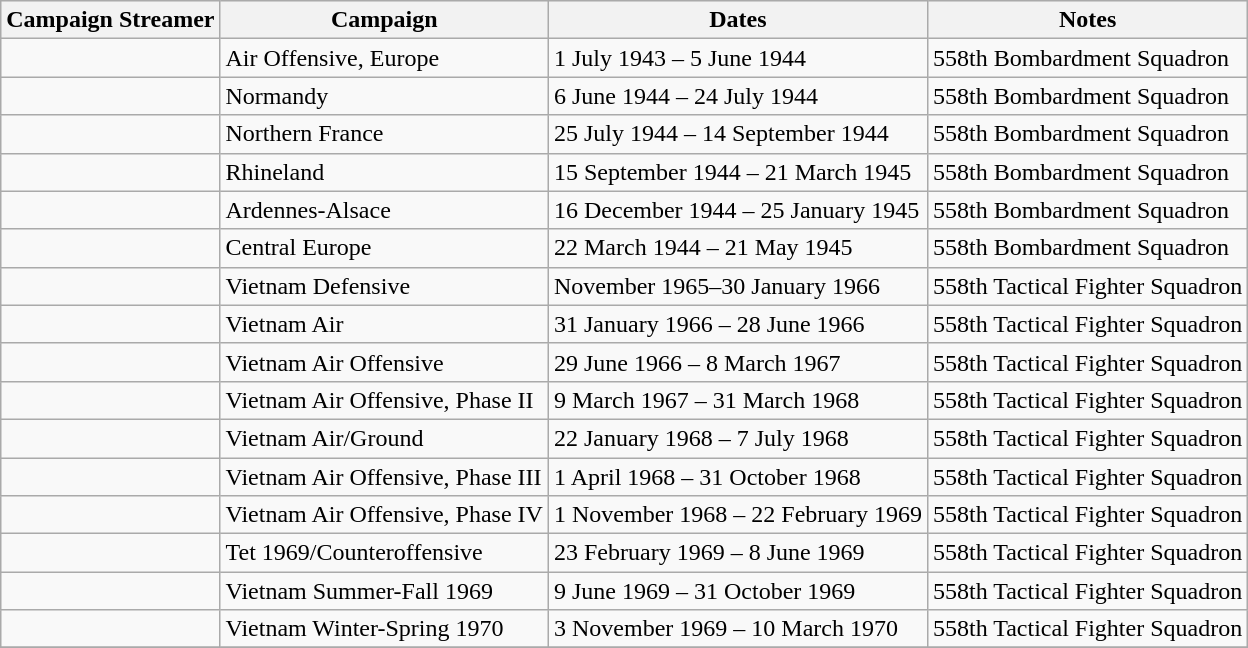<table class="wikitable">
<tr style="background:#efefef;">
<th>Campaign Streamer</th>
<th>Campaign</th>
<th>Dates</th>
<th>Notes</th>
</tr>
<tr>
<td></td>
<td>Air Offensive, Europe</td>
<td>1 July 1943 – 5 June 1944</td>
<td>558th Bombardment Squadron</td>
</tr>
<tr>
<td></td>
<td>Normandy</td>
<td>6 June 1944 – 24 July 1944</td>
<td>558th Bombardment Squadron</td>
</tr>
<tr>
<td></td>
<td>Northern France</td>
<td>25 July 1944 – 14 September 1944</td>
<td>558th Bombardment Squadron</td>
</tr>
<tr>
<td></td>
<td>Rhineland</td>
<td>15 September 1944 – 21 March 1945</td>
<td>558th Bombardment Squadron</td>
</tr>
<tr>
<td></td>
<td>Ardennes-Alsace</td>
<td>16 December 1944 – 25 January 1945</td>
<td>558th Bombardment Squadron</td>
</tr>
<tr>
<td></td>
<td>Central Europe</td>
<td>22 March 1944 – 21 May 1945</td>
<td>558th Bombardment Squadron</td>
</tr>
<tr>
<td></td>
<td>Vietnam Defensive</td>
<td>November 1965–30 January 1966</td>
<td>558th Tactical Fighter Squadron</td>
</tr>
<tr>
<td></td>
<td>Vietnam Air</td>
<td>31 January 1966 – 28 June 1966</td>
<td>558th Tactical Fighter Squadron</td>
</tr>
<tr>
<td></td>
<td>Vietnam Air Offensive</td>
<td>29 June 1966 – 8 March 1967</td>
<td>558th Tactical Fighter Squadron</td>
</tr>
<tr>
<td></td>
<td>Vietnam Air Offensive, Phase II</td>
<td>9 March 1967 – 31 March 1968</td>
<td>558th Tactical Fighter Squadron</td>
</tr>
<tr>
<td></td>
<td>Vietnam Air/Ground</td>
<td>22 January 1968 – 7 July 1968</td>
<td>558th Tactical Fighter Squadron</td>
</tr>
<tr>
<td></td>
<td>Vietnam Air Offensive, Phase III</td>
<td>1 April 1968 – 31 October 1968</td>
<td>558th Tactical Fighter Squadron</td>
</tr>
<tr>
<td></td>
<td>Vietnam Air Offensive, Phase IV</td>
<td>1 November 1968 – 22 February 1969</td>
<td>558th Tactical Fighter Squadron</td>
</tr>
<tr>
<td></td>
<td>Tet 1969/Counteroffensive</td>
<td>23 February 1969 – 8 June 1969</td>
<td>558th Tactical Fighter Squadron</td>
</tr>
<tr>
<td></td>
<td>Vietnam Summer-Fall 1969</td>
<td>9 June 1969 – 31 October 1969</td>
<td>558th Tactical Fighter Squadron</td>
</tr>
<tr>
<td></td>
<td>Vietnam Winter-Spring 1970</td>
<td>3 November 1969 – 10 March 1970</td>
<td>558th Tactical Fighter Squadron</td>
</tr>
<tr>
</tr>
</table>
